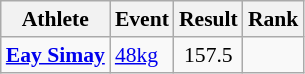<table class=wikitable style="font-size:90%">
<tr>
<th>Athlete</th>
<th>Event</th>
<th>Result</th>
<th>Rank</th>
</tr>
<tr>
<td><strong><a href='#'>Eay Simay</a></strong></td>
<td><a href='#'>48kg</a></td>
<td style="text-align:center;">157.5</td>
<td style="text-align:center;"></td>
</tr>
</table>
